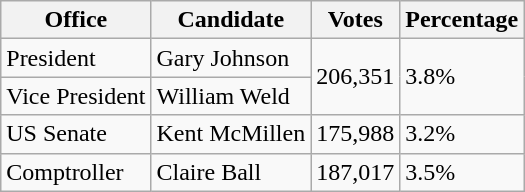<table class="wikitable">
<tr>
<th>Office</th>
<th>Candidate</th>
<th>Votes</th>
<th>Percentage</th>
</tr>
<tr>
<td>President</td>
<td>Gary Johnson</td>
<td rowspan=2>206,351</td>
<td rowspan=2>3.8%</td>
</tr>
<tr>
<td>Vice President</td>
<td>William Weld</td>
</tr>
<tr>
<td>US Senate</td>
<td>Kent McMillen</td>
<td>175,988</td>
<td>3.2%</td>
</tr>
<tr>
<td>Comptroller</td>
<td>Claire Ball</td>
<td>187,017</td>
<td>3.5%</td>
</tr>
</table>
